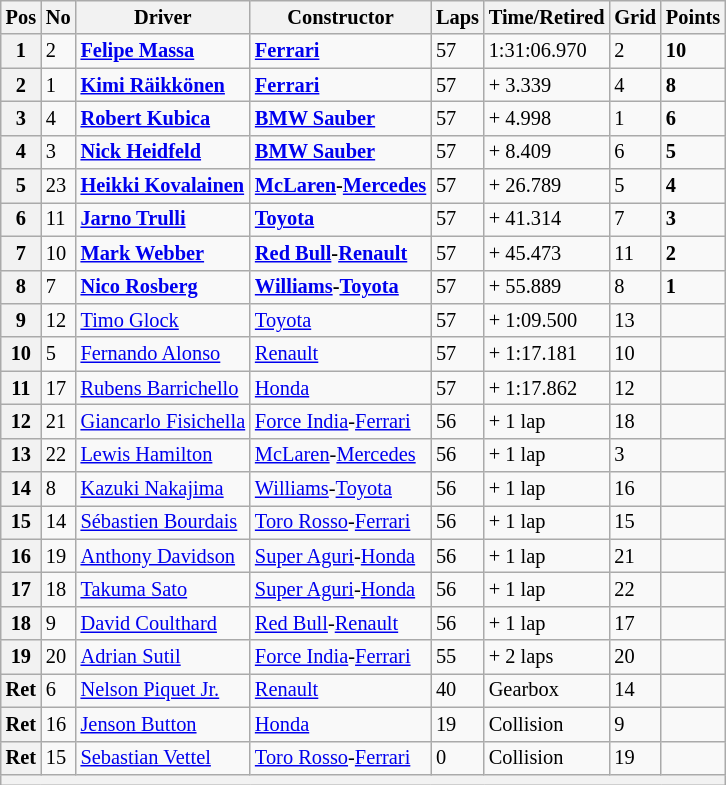<table class="wikitable" style="font-size: 85%">
<tr>
<th>Pos</th>
<th>No</th>
<th>Driver</th>
<th>Constructor</th>
<th>Laps</th>
<th>Time/Retired</th>
<th>Grid</th>
<th>Points</th>
</tr>
<tr>
<th>1</th>
<td>2</td>
<td> <strong><a href='#'>Felipe Massa</a></strong></td>
<td><strong><a href='#'>Ferrari</a></strong></td>
<td>57</td>
<td>1:31:06.970</td>
<td>2</td>
<td><strong>10</strong></td>
</tr>
<tr>
<th>2</th>
<td>1</td>
<td> <strong><a href='#'>Kimi Räikkönen</a></strong></td>
<td><strong><a href='#'>Ferrari</a></strong></td>
<td>57</td>
<td>+ 3.339</td>
<td>4</td>
<td><strong>8</strong></td>
</tr>
<tr>
<th>3</th>
<td>4</td>
<td> <strong><a href='#'>Robert Kubica</a></strong></td>
<td><strong><a href='#'>BMW Sauber</a></strong></td>
<td>57</td>
<td>+ 4.998</td>
<td>1</td>
<td><strong>6</strong></td>
</tr>
<tr>
<th>4</th>
<td>3</td>
<td> <strong><a href='#'>Nick Heidfeld</a></strong></td>
<td><strong><a href='#'>BMW Sauber</a></strong></td>
<td>57</td>
<td>+ 8.409</td>
<td>6</td>
<td><strong>5</strong></td>
</tr>
<tr>
<th>5</th>
<td>23</td>
<td> <strong><a href='#'>Heikki Kovalainen</a></strong></td>
<td><strong><a href='#'>McLaren</a>-<a href='#'>Mercedes</a></strong></td>
<td>57</td>
<td>+ 26.789</td>
<td>5</td>
<td><strong>4</strong></td>
</tr>
<tr>
<th>6</th>
<td>11</td>
<td> <strong><a href='#'>Jarno Trulli</a></strong></td>
<td><strong><a href='#'>Toyota</a></strong></td>
<td>57</td>
<td>+ 41.314</td>
<td>7</td>
<td><strong>3</strong></td>
</tr>
<tr>
<th>7</th>
<td>10</td>
<td> <strong><a href='#'>Mark Webber</a></strong></td>
<td><strong><a href='#'>Red Bull</a>-<a href='#'>Renault</a></strong></td>
<td>57</td>
<td>+ 45.473</td>
<td>11</td>
<td><strong>2</strong></td>
</tr>
<tr>
<th>8</th>
<td>7</td>
<td> <strong><a href='#'>Nico Rosberg</a></strong></td>
<td><strong><a href='#'>Williams</a>-<a href='#'>Toyota</a></strong></td>
<td>57</td>
<td>+ 55.889</td>
<td>8</td>
<td><strong>1</strong></td>
</tr>
<tr>
<th>9</th>
<td>12</td>
<td> <a href='#'>Timo Glock</a></td>
<td><a href='#'>Toyota</a></td>
<td>57</td>
<td>+ 1:09.500</td>
<td>13</td>
<td></td>
</tr>
<tr>
<th>10</th>
<td>5</td>
<td> <a href='#'>Fernando Alonso</a></td>
<td><a href='#'>Renault</a></td>
<td>57</td>
<td>+ 1:17.181</td>
<td>10</td>
<td></td>
</tr>
<tr>
<th>11</th>
<td>17</td>
<td> <a href='#'>Rubens Barrichello</a></td>
<td><a href='#'>Honda</a></td>
<td>57</td>
<td>+ 1:17.862</td>
<td>12</td>
<td></td>
</tr>
<tr>
<th>12</th>
<td>21</td>
<td> <a href='#'>Giancarlo Fisichella</a></td>
<td><a href='#'>Force India</a>-<a href='#'>Ferrari</a></td>
<td>56</td>
<td>+ 1 lap</td>
<td>18</td>
<td></td>
</tr>
<tr>
<th>13</th>
<td>22</td>
<td> <a href='#'>Lewis Hamilton</a></td>
<td><a href='#'>McLaren</a>-<a href='#'>Mercedes</a></td>
<td>56</td>
<td>+ 1 lap</td>
<td>3</td>
<td></td>
</tr>
<tr>
<th>14</th>
<td>8</td>
<td> <a href='#'>Kazuki Nakajima</a></td>
<td><a href='#'>Williams</a>-<a href='#'>Toyota</a></td>
<td>56</td>
<td>+ 1 lap</td>
<td>16</td>
<td></td>
</tr>
<tr>
<th>15</th>
<td>14</td>
<td> <a href='#'>Sébastien Bourdais</a></td>
<td><a href='#'>Toro Rosso</a>-<a href='#'>Ferrari</a></td>
<td>56</td>
<td>+ 1 lap</td>
<td>15</td>
<td></td>
</tr>
<tr>
<th>16</th>
<td>19</td>
<td> <a href='#'>Anthony Davidson</a></td>
<td><a href='#'>Super Aguri</a>-<a href='#'>Honda</a></td>
<td>56</td>
<td>+ 1 lap</td>
<td>21</td>
<td></td>
</tr>
<tr>
<th>17</th>
<td>18</td>
<td> <a href='#'>Takuma Sato</a></td>
<td><a href='#'>Super Aguri</a>-<a href='#'>Honda</a></td>
<td>56</td>
<td>+ 1 lap</td>
<td>22</td>
<td></td>
</tr>
<tr>
<th>18</th>
<td>9</td>
<td> <a href='#'>David Coulthard</a></td>
<td><a href='#'>Red Bull</a>-<a href='#'>Renault</a></td>
<td>56</td>
<td>+ 1 lap</td>
<td>17</td>
<td></td>
</tr>
<tr>
<th>19</th>
<td>20</td>
<td> <a href='#'>Adrian Sutil</a></td>
<td><a href='#'>Force India</a>-<a href='#'>Ferrari</a></td>
<td>55</td>
<td>+ 2 laps</td>
<td>20</td>
<td></td>
</tr>
<tr>
<th>Ret</th>
<td>6</td>
<td> <a href='#'>Nelson Piquet Jr.</a></td>
<td><a href='#'>Renault</a></td>
<td>40</td>
<td>Gearbox</td>
<td>14</td>
<td></td>
</tr>
<tr>
<th>Ret</th>
<td>16</td>
<td> <a href='#'>Jenson Button</a></td>
<td><a href='#'>Honda</a></td>
<td>19</td>
<td>Collision</td>
<td>9</td>
<td></td>
</tr>
<tr>
<th>Ret</th>
<td>15</td>
<td> <a href='#'>Sebastian Vettel</a></td>
<td><a href='#'>Toro Rosso</a>-<a href='#'>Ferrari</a></td>
<td>0</td>
<td>Collision</td>
<td>19</td>
<td></td>
</tr>
<tr>
<th colspan="8"></th>
</tr>
</table>
